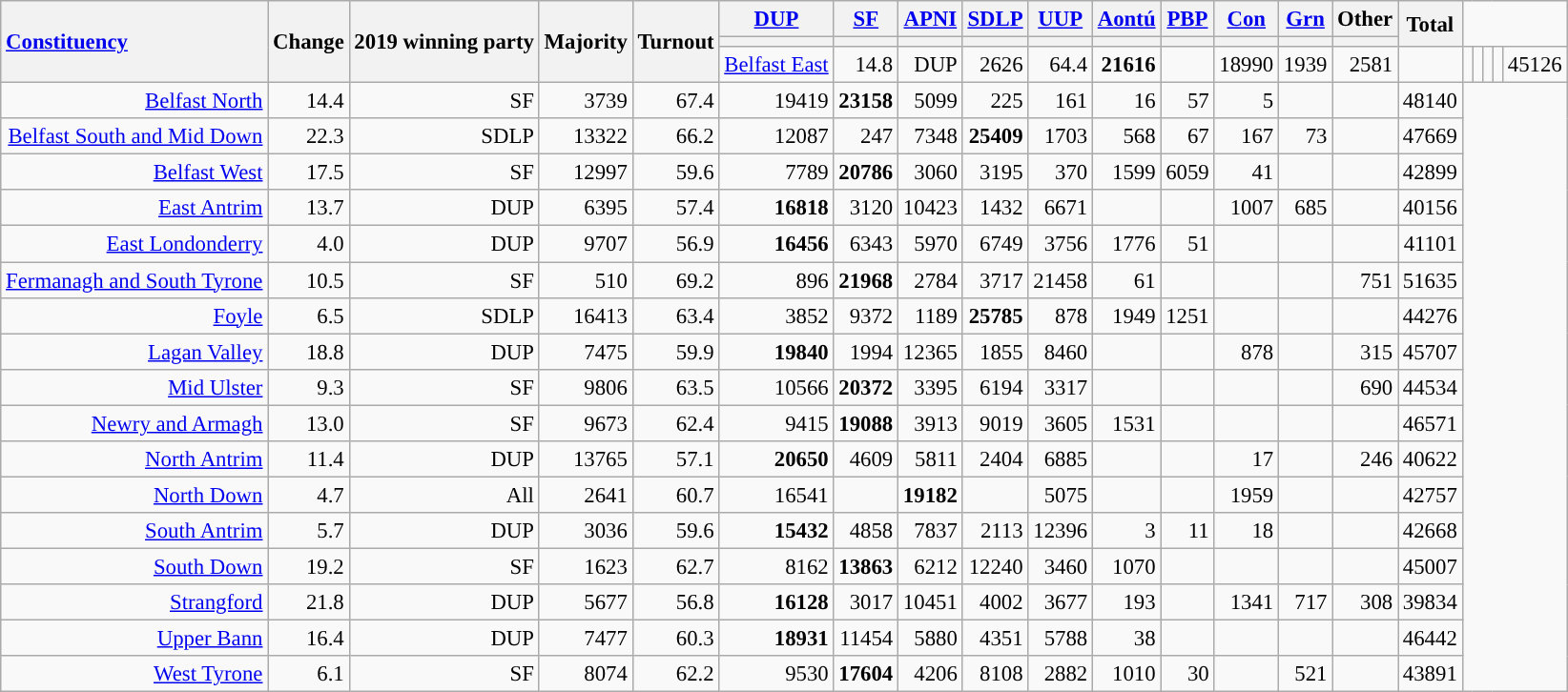<table class="wikitable mw-collapsible mw-collapsed sortable" style="text-align:right; font-size:95%">
<tr>
<th rowspan="3" scope="col" style="text-align:left;"><a href='#'>Constituency</a></th>
<th rowspan="3" scope="col">Change</th>
<th rowspan="3" scope="col">2019 winning party</th>
<th rowspan="3" scope="col">Majority</th>
<th rowspan="3" scope="col">Turnout</th>
<th scope="col"><a href='#'>DUP</a></th>
<th scope="col"><a href='#'>SF</a></th>
<th scope="col"><a href='#'>APNI</a></th>
<th scope="col"><a href='#'>SDLP</a></th>
<th scope="col"><a href='#'>UUP</a></th>
<th scope="col"><a href='#'>Aontú</a></th>
<th scope="col"><a href='#'>PBP</a></th>
<th scope="col"><a href='#'>Con</a></th>
<th scope="col"><a href='#'>Grn</a></th>
<th scope="col">Other</th>
<th rowspan="2" scope="col">Total</th>
</tr>
<tr>
<th scope="col" style="background:"></th>
<th scope="col" style="background:"></th>
<th scope="col" style="background:"></th>
<th scope="col" style="background:"></th>
<th scope="col" style="background:"></th>
<th scope="col" style="background:"></th>
<th scope="col" style="background:"></th>
<th scope="col" style="background:"></th>
<th scope="col" style="background:"></th>
<th></th>
</tr>
<tr>
<td><a href='#'>Belfast East</a></td>
<td>14.8</td>
<td>DUP</td>
<td>2626</td>
<td>64.4</td>
<td><strong>21616</strong></td>
<td></td>
<td>18990</td>
<td>1939</td>
<td>2581</td>
<td></td>
<td></td>
<td></td>
<td></td>
<td></td>
<td>45126</td>
</tr>
<tr>
<td><a href='#'>Belfast North</a></td>
<td>14.4</td>
<td>SF</td>
<td>3739</td>
<td>67.4</td>
<td>19419</td>
<td><strong>23158</strong></td>
<td>5099</td>
<td>225</td>
<td>161</td>
<td>16</td>
<td>57</td>
<td>5</td>
<td></td>
<td></td>
<td>48140</td>
</tr>
<tr>
<td><a href='#'>Belfast South and Mid Down</a></td>
<td>22.3</td>
<td>SDLP</td>
<td>13322</td>
<td>66.2</td>
<td>12087</td>
<td>247</td>
<td>7348</td>
<td><strong>25409</strong></td>
<td>1703</td>
<td>568</td>
<td>67</td>
<td>167</td>
<td>73</td>
<td></td>
<td>47669</td>
</tr>
<tr>
<td><a href='#'>Belfast West</a></td>
<td>17.5</td>
<td>SF</td>
<td>12997</td>
<td>59.6</td>
<td>7789</td>
<td><strong>20786</strong></td>
<td>3060</td>
<td>3195</td>
<td>370</td>
<td>1599</td>
<td>6059</td>
<td>41</td>
<td></td>
<td></td>
<td>42899</td>
</tr>
<tr>
<td><a href='#'>East Antrim</a></td>
<td>13.7</td>
<td>DUP</td>
<td>6395</td>
<td>57.4</td>
<td><strong>16818</strong></td>
<td>3120</td>
<td>10423</td>
<td>1432</td>
<td>6671</td>
<td></td>
<td></td>
<td>1007</td>
<td>685</td>
<td></td>
<td>40156</td>
</tr>
<tr>
<td><a href='#'>East Londonderry</a></td>
<td>4.0</td>
<td>DUP</td>
<td>9707</td>
<td>56.9</td>
<td><strong>16456</strong></td>
<td>6343</td>
<td>5970</td>
<td>6749</td>
<td>3756</td>
<td>1776</td>
<td>51</td>
<td></td>
<td></td>
<td></td>
<td>41101</td>
</tr>
<tr>
<td><a href='#'>Fermanagh and South Tyrone</a></td>
<td>10.5</td>
<td>SF</td>
<td>510</td>
<td>69.2</td>
<td>896</td>
<td><strong>21968</strong></td>
<td>2784</td>
<td>3717</td>
<td>21458</td>
<td>61</td>
<td></td>
<td></td>
<td></td>
<td>751</td>
<td>51635</td>
</tr>
<tr>
<td><a href='#'>Foyle</a></td>
<td>6.5</td>
<td>SDLP</td>
<td>16413</td>
<td>63.4</td>
<td>3852</td>
<td>9372</td>
<td>1189</td>
<td><strong>25785</strong></td>
<td>878</td>
<td>1949</td>
<td>1251</td>
<td></td>
<td></td>
<td></td>
<td>44276</td>
</tr>
<tr>
<td><a href='#'>Lagan Valley</a></td>
<td>18.8</td>
<td>DUP</td>
<td>7475</td>
<td>59.9</td>
<td><strong>19840</strong></td>
<td>1994</td>
<td>12365</td>
<td>1855</td>
<td>8460</td>
<td></td>
<td></td>
<td>878</td>
<td></td>
<td>315</td>
<td>45707</td>
</tr>
<tr>
<td><a href='#'>Mid Ulster</a></td>
<td>9.3</td>
<td>SF</td>
<td>9806</td>
<td>63.5</td>
<td>10566</td>
<td><strong>20372</strong></td>
<td>3395</td>
<td>6194</td>
<td>3317</td>
<td></td>
<td></td>
<td></td>
<td></td>
<td>690</td>
<td>44534</td>
</tr>
<tr>
<td><a href='#'>Newry and Armagh</a></td>
<td>13.0</td>
<td>SF</td>
<td>9673</td>
<td>62.4</td>
<td>9415</td>
<td><strong>19088</strong></td>
<td>3913</td>
<td>9019</td>
<td>3605</td>
<td>1531</td>
<td></td>
<td></td>
<td></td>
<td></td>
<td>46571</td>
</tr>
<tr>
<td><a href='#'>North Antrim</a></td>
<td>11.4</td>
<td>DUP</td>
<td>13765</td>
<td>57.1</td>
<td><strong>20650</strong></td>
<td>4609</td>
<td>5811</td>
<td>2404</td>
<td>6885</td>
<td></td>
<td></td>
<td>17</td>
<td></td>
<td>246</td>
<td>40622</td>
</tr>
<tr>
<td><a href='#'>North Down</a></td>
<td>4.7</td>
<td>All</td>
<td>2641</td>
<td>60.7</td>
<td>16541</td>
<td></td>
<td><strong>19182</strong></td>
<td></td>
<td>5075</td>
<td></td>
<td></td>
<td>1959</td>
<td></td>
<td></td>
<td>42757</td>
</tr>
<tr>
<td><a href='#'>South Antrim</a></td>
<td>5.7</td>
<td>DUP</td>
<td>3036</td>
<td>59.6</td>
<td><strong>15432</strong></td>
<td>4858</td>
<td>7837</td>
<td>2113</td>
<td>12396</td>
<td>3</td>
<td>11</td>
<td>18</td>
<td></td>
<td></td>
<td>42668</td>
</tr>
<tr>
<td><a href='#'>South Down</a></td>
<td>19.2</td>
<td>SF</td>
<td>1623</td>
<td>62.7</td>
<td>8162</td>
<td><strong>13863</strong></td>
<td>6212</td>
<td>12240</td>
<td>3460</td>
<td>1070</td>
<td></td>
<td></td>
<td></td>
<td></td>
<td>45007</td>
</tr>
<tr>
<td><a href='#'>Strangford</a></td>
<td>21.8</td>
<td>DUP</td>
<td>5677</td>
<td>56.8</td>
<td><strong>16128</strong></td>
<td>3017</td>
<td>10451</td>
<td>4002</td>
<td>3677</td>
<td>193</td>
<td></td>
<td>1341</td>
<td>717</td>
<td>308</td>
<td>39834</td>
</tr>
<tr>
<td><a href='#'>Upper Bann</a></td>
<td>16.4</td>
<td>DUP</td>
<td>7477</td>
<td>60.3</td>
<td><strong>18931</strong></td>
<td>11454</td>
<td>5880</td>
<td>4351</td>
<td>5788</td>
<td>38</td>
<td></td>
<td></td>
<td></td>
<td></td>
<td>46442</td>
</tr>
<tr>
<td><a href='#'>West Tyrone</a></td>
<td>6.1</td>
<td>SF</td>
<td>8074</td>
<td>62.2</td>
<td>9530</td>
<td><strong>17604</strong></td>
<td>4206</td>
<td>8108</td>
<td>2882</td>
<td>1010</td>
<td>30</td>
<td></td>
<td>521</td>
<td></td>
<td>43891</td>
</tr>
</table>
